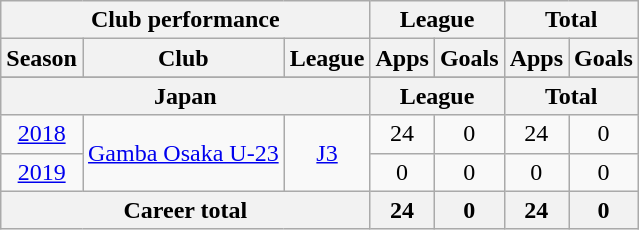<table class="wikitable" style="text-align:center">
<tr>
<th colspan=3>Club performance</th>
<th colspan=2>League</th>
<th colspan=2>Total</th>
</tr>
<tr>
<th>Season</th>
<th>Club</th>
<th>League</th>
<th>Apps</th>
<th>Goals</th>
<th>Apps</th>
<th>Goals</th>
</tr>
<tr>
</tr>
<tr>
<th colspan=3>Japan</th>
<th colspan=2>League</th>
<th colspan=2>Total</th>
</tr>
<tr>
<td><a href='#'>2018</a></td>
<td rowspan=2><a href='#'>Gamba Osaka U-23</a></td>
<td rowspan=2><a href='#'>J3</a></td>
<td>24</td>
<td>0</td>
<td>24</td>
<td>0</td>
</tr>
<tr>
<td><a href='#'>2019</a></td>
<td>0</td>
<td>0</td>
<td>0</td>
<td>0</td>
</tr>
<tr>
<th colspan=3>Career total</th>
<th>24</th>
<th>0</th>
<th>24</th>
<th>0</th>
</tr>
</table>
